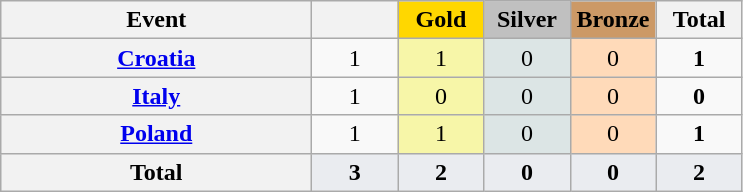<table class="wikitable sortable plainrowheaders" style="text-align:center;">
<tr>
<th scope=col width=200px>Event</th>
<th scope=col width=50px></th>
<th scope=col width=50px style="background-color:gold;">Gold</th>
<th scope=col width=50px style="background-color:silver;">Silver</th>
<th scope=col width=50px style="background-color:#C96;">Bronze</th>
<th scope=col width=50px>Total</th>
</tr>
<tr>
<th scope=row> <a href='#'>Croatia</a></th>
<td>1</td>
<td bgcolor=#F7F6A8>1</td>
<td bgcolor=#DCE5E5>0</td>
<td bgcolor=#FFDAB9>0</td>
<td><strong>1</strong></td>
</tr>
<tr>
<th scope=row> <a href='#'>Italy</a></th>
<td>1</td>
<td bgcolor=#F7F6A8>0</td>
<td bgcolor=#DCE5E5>0</td>
<td bgcolor=#FFDAB9>0</td>
<td><strong>0</strong></td>
</tr>
<tr>
<th scope=row> <a href='#'>Poland</a></th>
<td>1</td>
<td bgcolor=#F7F6A8>1</td>
<td bgcolor=#DCE5E5>0</td>
<td bgcolor=#FFDAB9>0</td>
<td><strong>1</strong></td>
</tr>
<tr style="background:#EAECF0; font-weight:bold;">
<th scope=row><strong>Total</strong></th>
<td>3</td>
<td>2</td>
<td>0</td>
<td>0</td>
<td>2</td>
</tr>
</table>
